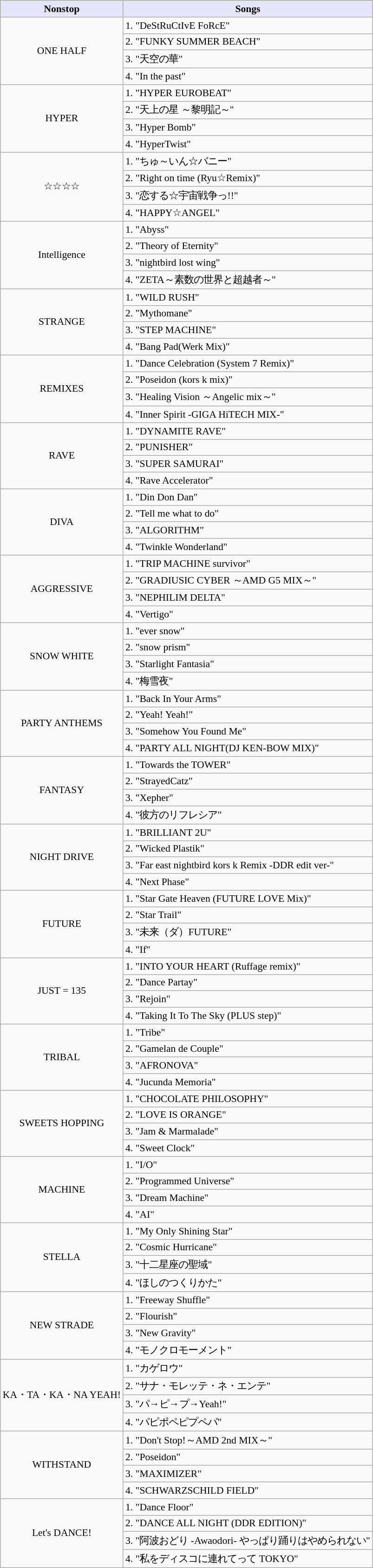<table class="wikitable" style="font-size:90%;">
<tr>
<th style="background:lavender;">Nonstop</th>
<th style="background:lavender;" colspan="2">Songs</th>
</tr>
<tr>
<td rowspan="4" style="text-align:center;">ONE HALF</td>
<td colspan="2">1. "DeStRuCtIvE FoRcE"</td>
</tr>
<tr>
<td colspan="2">2. "FUNKY SUMMER BEACH"</td>
</tr>
<tr>
<td colspan="2">3. "天空の華"</td>
</tr>
<tr>
<td colspan="2">4. "In the past"</td>
</tr>
<tr>
<td rowspan="4" style="text-align:center;">HYPER</td>
<td colspan="2">1. "HYPER EUROBEAT"</td>
</tr>
<tr>
<td colspan="2">2. "天上の星 ～黎明記～"</td>
</tr>
<tr>
<td colspan="2">3. "Hyper Bomb"</td>
</tr>
<tr>
<td colspan="2">4. "HyperTwist"</td>
</tr>
<tr>
<td rowspan="4" style="text-align:center;">☆☆☆☆</td>
<td colspan="2">1. "ちゅ～いん☆バニー"</td>
</tr>
<tr>
<td colspan="2">2. "Right on time (Ryu☆Remix)"</td>
</tr>
<tr>
<td colspan="2">3. "恋する☆宇宙戦争っ!!"</td>
</tr>
<tr>
<td colspan="2">4. "HAPPY☆ANGEL"</td>
</tr>
<tr>
<td rowspan="4" style="text-align:center;">Intelligence</td>
<td colspan="2">1. "Abyss"</td>
</tr>
<tr>
<td colspan="2">2. "Theory of Eternity"</td>
</tr>
<tr>
<td colspan="2">3. "nightbird lost wing"</td>
</tr>
<tr>
<td colspan="2">4. "ZETA～素数の世界と超越者～"</td>
</tr>
<tr>
<td rowspan="4" style="text-align:center;">STRANGE</td>
<td colspan="2">1. "WILD RUSH"</td>
</tr>
<tr>
<td colspan="2">2. "Mythomane"</td>
</tr>
<tr>
<td colspan="2">3. "STEP MACHINE"</td>
</tr>
<tr>
<td colspan="2">4. "Bang Pad(Werk Mix)"</td>
</tr>
<tr>
<td rowspan="4" style="text-align:center;">REMIXES</td>
<td colspan="2">1. "Dance Celebration (System 7 Remix)"</td>
</tr>
<tr>
<td colspan="2">2. "Poseidon (kors k mix)"</td>
</tr>
<tr>
<td colspan="2">3. "Healing Vision ～Angelic mix～"</td>
</tr>
<tr>
<td colspan="2">4. "Inner Spirit -GIGA HiTECH MIX-"</td>
</tr>
<tr>
<td rowspan="4" style="text-align:center;">RAVE</td>
<td colspan="2">1. "DYNAMITE RAVE"</td>
</tr>
<tr>
<td colspan="2">2. "PUNISHER"</td>
</tr>
<tr>
<td colspan="2">3. "SUPER SAMURAI"</td>
</tr>
<tr>
<td colspan="2">4. "Rave Accelerator"</td>
</tr>
<tr>
<td rowspan="4" style="text-align:center;">DIVA</td>
<td colspan="2">1. "Din Don Dan"</td>
</tr>
<tr>
<td colspan="2">2. "Tell me what to do"</td>
</tr>
<tr>
<td colspan="2">3. "ALGORITHM"</td>
</tr>
<tr>
<td colspan="2">4. "Twinkle Wonderland"</td>
</tr>
<tr>
<td rowspan="4" style="text-align:center;">AGGRESSIVE</td>
<td colspan="2">1. "TRIP MACHINE survivor"</td>
</tr>
<tr>
<td colspan="2">2. "GRADIUSIC CYBER ～AMD G5 MIX～"</td>
</tr>
<tr>
<td colspan="2">3. "NEPHILIM DELTA"</td>
</tr>
<tr>
<td colspan="2">4. "Vertigo"</td>
</tr>
<tr>
<td rowspan="4" style="text-align:center;">SNOW WHITE</td>
<td colspan="2">1. "ever snow"</td>
</tr>
<tr>
<td colspan="2">2. "snow prism"</td>
</tr>
<tr>
<td colspan="2">3. "Starlight Fantasia"</td>
</tr>
<tr>
<td colspan="2">4. "梅雪夜"</td>
</tr>
<tr>
<td rowspan="4" style="text-align:center;">PARTY ANTHEMS</td>
<td colspan="2">1. "Back In Your Arms"</td>
</tr>
<tr>
<td colspan="2">2. "Yeah! Yeah!"</td>
</tr>
<tr>
<td colspan="2">3. "Somehow You Found Me"</td>
</tr>
<tr>
<td colspan="2">4. "PARTY ALL NIGHT(DJ KEN-BOW MIX)"</td>
</tr>
<tr>
<td rowspan="4" style="text-align:center;">FANTASY</td>
<td colspan="2">1. "Towards the TOWER"</td>
</tr>
<tr>
<td colspan="2">2. "StrayedCatz"</td>
</tr>
<tr>
<td colspan="2">3. "Xepher"</td>
</tr>
<tr>
<td colspan="2">4. "彼方のリフレシア"</td>
</tr>
<tr>
<td rowspan="4" style="text-align:center;">NIGHT DRIVE</td>
<td colspan="2">1. "BRILLIANT 2U"</td>
</tr>
<tr>
<td colspan="2">2. "Wicked Plastik"</td>
</tr>
<tr>
<td colspan="2">3. "Far east nightbird kors k Remix -DDR edit ver-"</td>
</tr>
<tr>
<td colspan="2">4. "Next Phase"</td>
</tr>
<tr>
<td rowspan="4" style="text-align:center;">FUTURE</td>
<td colspan="2">1. "Star Gate Heaven (FUTURE LOVE Mix)"</td>
</tr>
<tr>
<td colspan="2">2. "Star Trail"</td>
</tr>
<tr>
<td colspan="2">3. "未来（ダ）FUTURE"</td>
</tr>
<tr>
<td colspan="2">4. "If"</td>
</tr>
<tr>
<td rowspan="4" style="text-align:center;">JUST = 135</td>
<td colspan="2">1. "INTO YOUR HEART (Ruffage remix)"</td>
</tr>
<tr>
<td colspan="2">2. "Dance Partay"</td>
</tr>
<tr>
<td colspan="2">3. "Rejoin"</td>
</tr>
<tr>
<td colspan="2">4. "Taking It To The Sky (PLUS step)"</td>
</tr>
<tr>
<td rowspan="4" style="text-align:center;">TRIBAL</td>
<td colspan="2">1. "Tribe"</td>
</tr>
<tr>
<td colspan="2">2. "Gamelan de Couple"</td>
</tr>
<tr>
<td colspan="2">3. "AFRONOVA"</td>
</tr>
<tr>
<td colspan="2">4. "Jucunda Memoria"</td>
</tr>
<tr>
<td rowspan="4" style="text-align:center;">SWEETS HOPPING</td>
<td colspan="2">1. "CHOCOLATE PHILOSOPHY"</td>
</tr>
<tr>
<td colspan="2">2. "LOVE IS ORANGE"</td>
</tr>
<tr>
<td colspan="2">3. "Jam & Marmalade"</td>
</tr>
<tr>
<td colspan="2">4. "Sweet Clock"</td>
</tr>
<tr>
<td rowspan="4" style="text-align:center;">MACHINE</td>
<td colspan="2">1. "I/O"</td>
</tr>
<tr>
<td colspan="2">2. "Programmed Universe"</td>
</tr>
<tr>
<td colspan="2">3. "Dream Machine"</td>
</tr>
<tr>
<td colspan="2">4. "AI"</td>
</tr>
<tr>
<td rowspan="4" style="text-align:center;">STELLA</td>
<td colspan="2">1. "My Only Shining Star"</td>
</tr>
<tr>
<td colspan="2">2. "Cosmic Hurricane"</td>
</tr>
<tr>
<td colspan="2">3. "十二星座の聖域"</td>
</tr>
<tr>
<td colspan="2">4. "ほしのつくりかた"</td>
</tr>
<tr>
<td rowspan="4" style="text-align:center;">NEW STRADE</td>
<td colspan="2">1. "Freeway Shuffle"</td>
</tr>
<tr>
<td colspan="2">2. "Flourish"</td>
</tr>
<tr>
<td colspan="2">3. "New Gravity"</td>
</tr>
<tr>
<td colspan="2">4. "モノクロモーメント"</td>
</tr>
<tr>
<td rowspan="4" style="text-align:center;">KA・TA・KA・NA YEAH!</td>
<td colspan="2">1. "カゲロウ"</td>
</tr>
<tr>
<td colspan="2">2. "サナ・モレッテ・ネ・エンテ"</td>
</tr>
<tr>
<td colspan="2">3. "パ→ピ→プ→Yeah!"</td>
</tr>
<tr>
<td colspan="2">4. "パピポペピプペパ"</td>
</tr>
<tr>
<td rowspan="4" style="text-align:center;">WITHSTAND</td>
<td colspan="2">1. "Don't Stop!～AMD 2nd MIX～"</td>
</tr>
<tr>
<td colspan="2">2. "Poseidon"</td>
</tr>
<tr>
<td colspan="2">3. "MAXIMIZER"</td>
</tr>
<tr>
<td colspan="2">4. "SCHWARZSCHILD FIELD"</td>
</tr>
<tr>
<td rowspan="4" style="text-align:center;">Let's DANCE!</td>
<td colspan="2">1. "Dance Floor"</td>
</tr>
<tr>
<td colspan="2">2. "DANCE ALL NIGHT (DDR EDITION)"</td>
</tr>
<tr>
<td colspan="2">3. "阿波おどり -Awaodori- やっぱり踊りはやめられない"</td>
</tr>
<tr>
<td colspan="2">4. "私をディスコに連れてって TOKYO"</td>
</tr>
</table>
